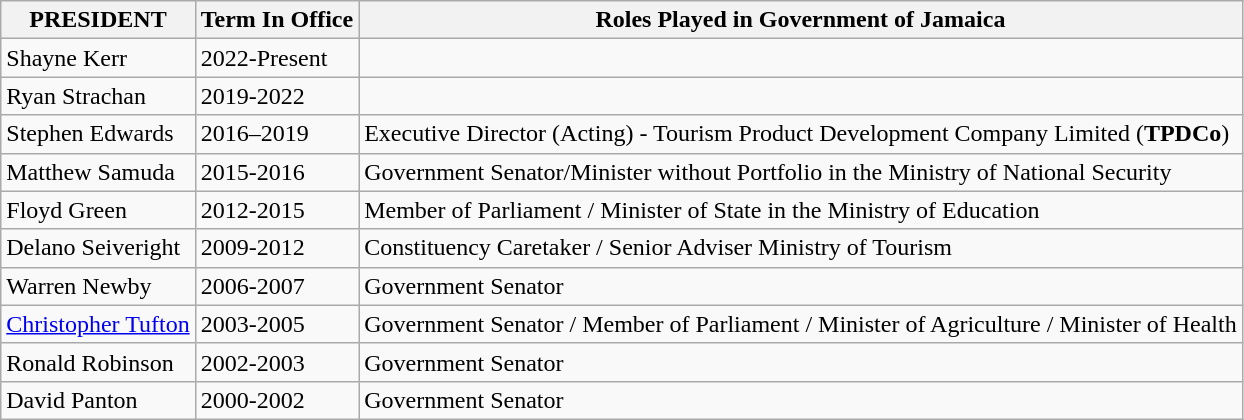<table class="wikitable">
<tr>
<th>PRESIDENT</th>
<th>Term In Office</th>
<th>Roles Played in Government of Jamaica</th>
</tr>
<tr>
<td>Shayne Kerr</td>
<td>2022-Present</td>
<td></td>
</tr>
<tr>
<td>Ryan Strachan</td>
<td>2019-2022</td>
<td></td>
</tr>
<tr>
<td>Stephen Edwards</td>
<td>2016–2019</td>
<td>Executive Director (Acting) - Tourism Product Development Company Limited (<strong>TPDCo</strong>) </td>
</tr>
<tr>
<td>Matthew Samuda</td>
<td>2015-2016</td>
<td>Government Senator/Minister without Portfolio in the Ministry of National Security </td>
</tr>
<tr>
<td>Floyd Green</td>
<td>2012-2015</td>
<td>Member of Parliament / Minister of State in the Ministry of Education</td>
</tr>
<tr>
<td>Delano Seiveright</td>
<td>2009-2012</td>
<td>Constituency Caretaker / Senior Adviser Ministry of Tourism</td>
</tr>
<tr>
<td>Warren Newby</td>
<td>2006-2007</td>
<td>Government Senator</td>
</tr>
<tr>
<td><a href='#'>Christopher Tufton</a></td>
<td>2003-2005</td>
<td>Government Senator / Member of Parliament / Minister of Agriculture / Minister of Health</td>
</tr>
<tr>
<td>Ronald Robinson</td>
<td>2002-2003</td>
<td>Government Senator</td>
</tr>
<tr>
<td>David Panton</td>
<td>2000-2002</td>
<td>Government Senator</td>
</tr>
</table>
